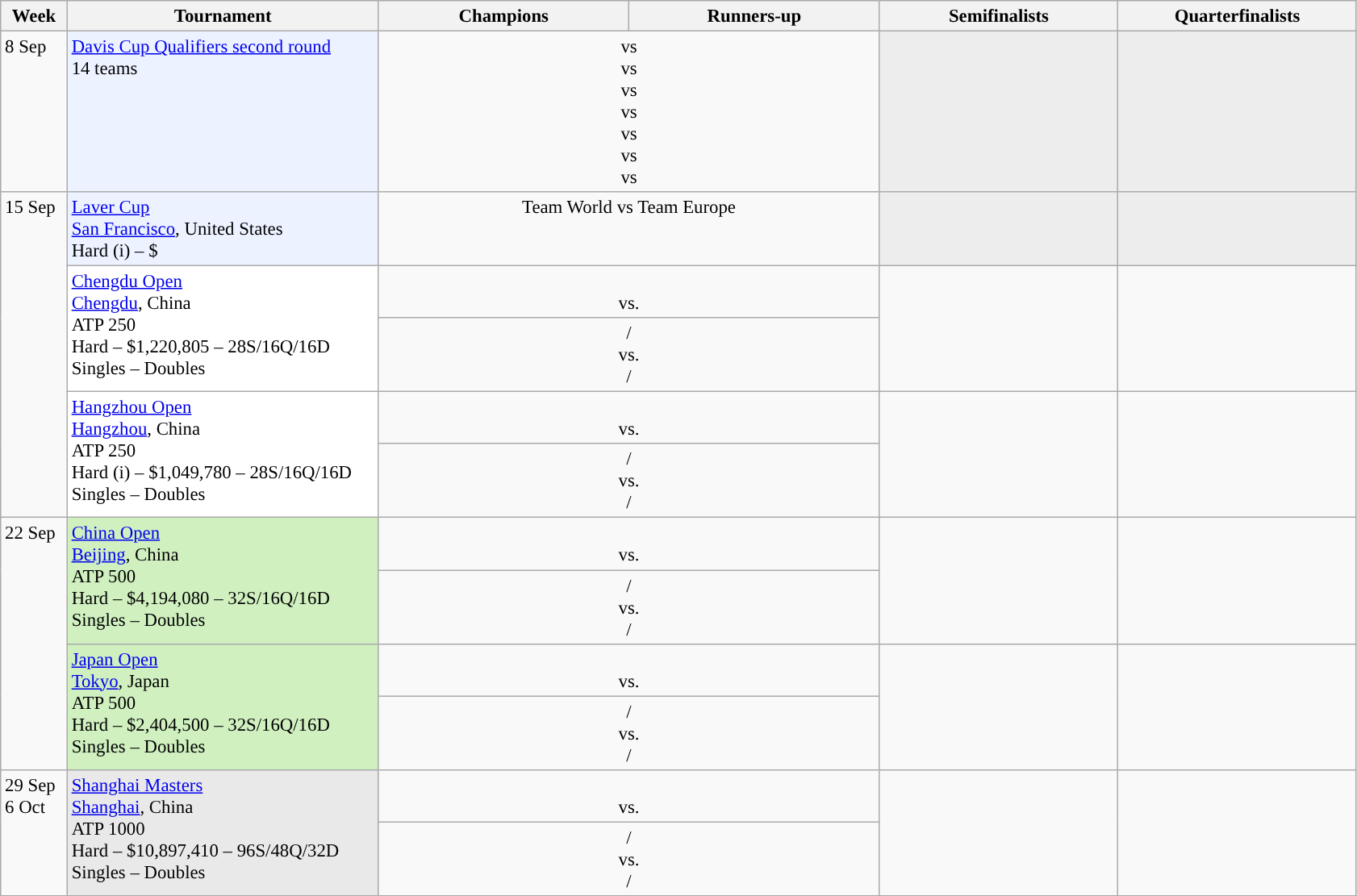<table class=wikitable style=font-size:95%>
<tr>
<th style="width:48px;">Week</th>
<th style="width:250px;">Tournament</th>
<th style="width:200px;">Champions</th>
<th style="width:200px;">Runners-up</th>
<th style="width:190px;">Semifinalists</th>
<th style="width:190px;">Quarterfinalists</th>
</tr>
<tr style="vertical-align:top">
<td>8 Sep</td>
<td style="background:#ECF2FF;"><a href='#'>Davis Cup Qualifiers second round</a> <br> 14 teams</td>
<td colspan="2" style="text-align:center;">vs <br> vs <br> vs <br> vs <br> vs <br> vs <br> vs</td>
<td style="background:#ededed;"></td>
<td style="background:#ededed;"></td>
</tr>
<tr style="vertical-align:top">
<td rowspan=5>15 Sep</td>
<td style="background:#ECF2FF;"><a href='#'>Laver Cup</a><br><a href='#'>San Francisco</a>, United States<br>Hard (i) – $</td>
<td colspan="2" align=center> Team World vs  Team Europe</td>
<td style="background:#ededed;"></td>
<td style="background:#ededed;"></td>
</tr>
<tr style="vertical-align:top">
<td style="background:#fff;" rowspan=2><a href='#'>Chengdu Open</a><br><a href='#'>Chengdu</a>, China<br>ATP 250<br>Hard – $1,220,805 – 28S/16Q/16D<br>Singles – Doubles</td>
<td colspan="2" align=center> <br> vs. <br> </td>
<td rowspan=2><br></td>
<td rowspan=2><br><br><br></td>
</tr>
<tr style="vertical-align:top">
<td colspan="2" align=center> /  <br> vs. <br>  / </td>
</tr>
<tr style="vertical-align:top">
<td style="background:#fff;" rowspan=2><a href='#'>Hangzhou Open</a><br><a href='#'>Hangzhou</a>, China<br>ATP 250<br>Hard (i) – $1,049,780 – 28S/16Q/16D<br>Singles – Doubles</td>
<td colspan="2" align=center> <br> vs. <br> </td>
<td rowspan=2><br></td>
<td rowspan=2><br><br><br></td>
</tr>
<tr style="vertical-align:top">
<td colspan="2" align=center> /  <br> vs. <br>  / </td>
</tr>
<tr style="vertical-align:top">
<td rowspan="4">22 Sep</td>
<td style="background:#d0f0c0;" rowspan=2><a href='#'>China Open</a><br><a href='#'>Beijing</a>, China<br>ATP 500<br>Hard – $4,194,080 – 32S/16Q/16D<br>Singles – Doubles</td>
<td colspan="2" align=center> <br> vs. <br> </td>
<td rowspan=2><br></td>
<td rowspan=2><br><br><br></td>
</tr>
<tr style="vertical-align:top">
<td colspan="2" align=center> /  <br> vs. <br>  / </td>
</tr>
<tr style="vertical-align:top">
<td style="background:#d0f0c0;" rowspan=2><a href='#'>Japan Open</a><br><a href='#'>Tokyo</a>, Japan<br>ATP 500<br>Hard – $2,404,500 – 32S/16Q/16D<br>Singles – Doubles</td>
<td colspan="2" align=center> <br> vs. <br> </td>
<td rowspan=2><br></td>
<td rowspan=2><br><br><br></td>
</tr>
<tr style="vertical-align:top">
<td colspan="2" align=center> /  <br> vs. <br>  / </td>
</tr>
<tr style="vertical-align:top">
<td rowspan=2>29 Sep<br>6 Oct</td>
<td style="background:#e9e9e9;" rowspan=2><a href='#'>Shanghai Masters</a><br><a href='#'>Shanghai</a>, China<br>ATP 1000<br>Hard – $10,897,410 – 96S/48Q/32D<br>Singles – Doubles</td>
<td colspan="2" align=center> <br> vs. <br> </td>
<td rowspan=2><br></td>
<td rowspan=2><br><br><br></td>
</tr>
<tr style="vertical-align:top">
<td colspan="2" align=center> /  <br> vs. <br>  / </td>
</tr>
</table>
